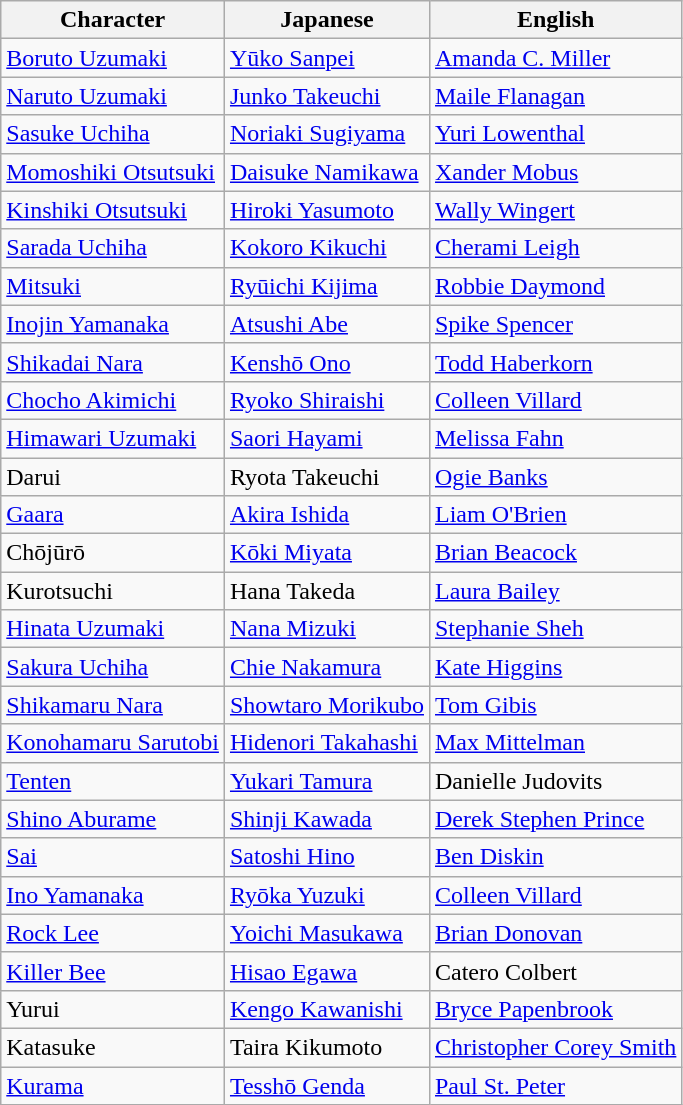<table class="wikitable">
<tr>
<th>Character</th>
<th>Japanese</th>
<th>English</th>
</tr>
<tr>
<td><a href='#'>Boruto Uzumaki</a></td>
<td><a href='#'>Yūko Sanpei</a></td>
<td><a href='#'>Amanda C. Miller</a></td>
</tr>
<tr>
<td><a href='#'>Naruto Uzumaki</a></td>
<td><a href='#'>Junko Takeuchi</a></td>
<td><a href='#'>Maile Flanagan</a></td>
</tr>
<tr>
<td><a href='#'>Sasuke Uchiha</a></td>
<td><a href='#'>Noriaki Sugiyama</a></td>
<td><a href='#'>Yuri Lowenthal</a></td>
</tr>
<tr>
<td><a href='#'>Momoshiki Otsutsuki</a></td>
<td><a href='#'>Daisuke Namikawa</a></td>
<td><a href='#'>Xander Mobus</a></td>
</tr>
<tr>
<td><a href='#'>Kinshiki Otsutsuki</a></td>
<td><a href='#'>Hiroki Yasumoto</a></td>
<td><a href='#'>Wally Wingert</a></td>
</tr>
<tr>
<td><a href='#'>Sarada Uchiha</a></td>
<td><a href='#'>Kokoro Kikuchi</a></td>
<td><a href='#'>Cherami Leigh</a></td>
</tr>
<tr>
<td><a href='#'>Mitsuki</a></td>
<td><a href='#'>Ryūichi Kijima</a></td>
<td><a href='#'>Robbie Daymond</a></td>
</tr>
<tr>
<td><a href='#'>Inojin Yamanaka</a></td>
<td><a href='#'>Atsushi Abe</a></td>
<td><a href='#'>Spike Spencer</a></td>
</tr>
<tr>
<td><a href='#'>Shikadai Nara</a></td>
<td><a href='#'>Kenshō Ono</a></td>
<td><a href='#'>Todd Haberkorn</a></td>
</tr>
<tr>
<td><a href='#'>Chocho Akimichi</a></td>
<td><a href='#'>Ryoko Shiraishi</a></td>
<td><a href='#'>Colleen Villard</a></td>
</tr>
<tr>
<td><a href='#'>Himawari Uzumaki</a></td>
<td><a href='#'>Saori Hayami</a></td>
<td><a href='#'>Melissa Fahn</a></td>
</tr>
<tr>
<td>Darui</td>
<td>Ryota Takeuchi</td>
<td><a href='#'>Ogie Banks</a></td>
</tr>
<tr>
<td><a href='#'>Gaara</a></td>
<td><a href='#'>Akira Ishida</a></td>
<td><a href='#'>Liam O'Brien</a></td>
</tr>
<tr>
<td>Chōjūrō</td>
<td><a href='#'>Kōki Miyata</a></td>
<td><a href='#'>Brian Beacock</a></td>
</tr>
<tr>
<td>Kurotsuchi</td>
<td>Hana Takeda</td>
<td><a href='#'>Laura Bailey</a></td>
</tr>
<tr>
<td><a href='#'>Hinata Uzumaki</a></td>
<td><a href='#'>Nana Mizuki</a></td>
<td><a href='#'>Stephanie Sheh</a></td>
</tr>
<tr>
<td><a href='#'>Sakura Uchiha</a></td>
<td><a href='#'>Chie Nakamura</a></td>
<td><a href='#'>Kate Higgins</a></td>
</tr>
<tr>
<td><a href='#'>Shikamaru Nara</a></td>
<td><a href='#'>Showtaro Morikubo</a></td>
<td><a href='#'>Tom Gibis</a></td>
</tr>
<tr>
<td><a href='#'>Konohamaru Sarutobi</a></td>
<td><a href='#'>Hidenori Takahashi</a></td>
<td><a href='#'>Max Mittelman</a></td>
</tr>
<tr>
<td><a href='#'>Tenten</a></td>
<td><a href='#'>Yukari Tamura</a></td>
<td>Danielle Judovits</td>
</tr>
<tr>
<td><a href='#'>Shino Aburame</a></td>
<td><a href='#'>Shinji Kawada</a></td>
<td><a href='#'>Derek Stephen Prince</a></td>
</tr>
<tr>
<td><a href='#'>Sai</a></td>
<td><a href='#'>Satoshi Hino</a></td>
<td><a href='#'>Ben Diskin</a></td>
</tr>
<tr>
<td><a href='#'>Ino Yamanaka</a></td>
<td><a href='#'>Ryōka Yuzuki</a></td>
<td><a href='#'>Colleen Villard</a></td>
</tr>
<tr>
<td><a href='#'>Rock Lee</a></td>
<td><a href='#'>Yoichi Masukawa</a></td>
<td><a href='#'>Brian Donovan</a></td>
</tr>
<tr>
<td><a href='#'>Killer Bee</a></td>
<td><a href='#'>Hisao Egawa</a></td>
<td>Catero Colbert</td>
</tr>
<tr>
<td>Yurui</td>
<td><a href='#'>Kengo Kawanishi</a></td>
<td><a href='#'>Bryce Papenbrook</a></td>
</tr>
<tr>
<td>Katasuke</td>
<td>Taira Kikumoto</td>
<td><a href='#'>Christopher Corey Smith</a></td>
</tr>
<tr>
<td><a href='#'>Kurama</a></td>
<td><a href='#'>Tesshō Genda</a></td>
<td><a href='#'>Paul St. Peter</a></td>
</tr>
</table>
